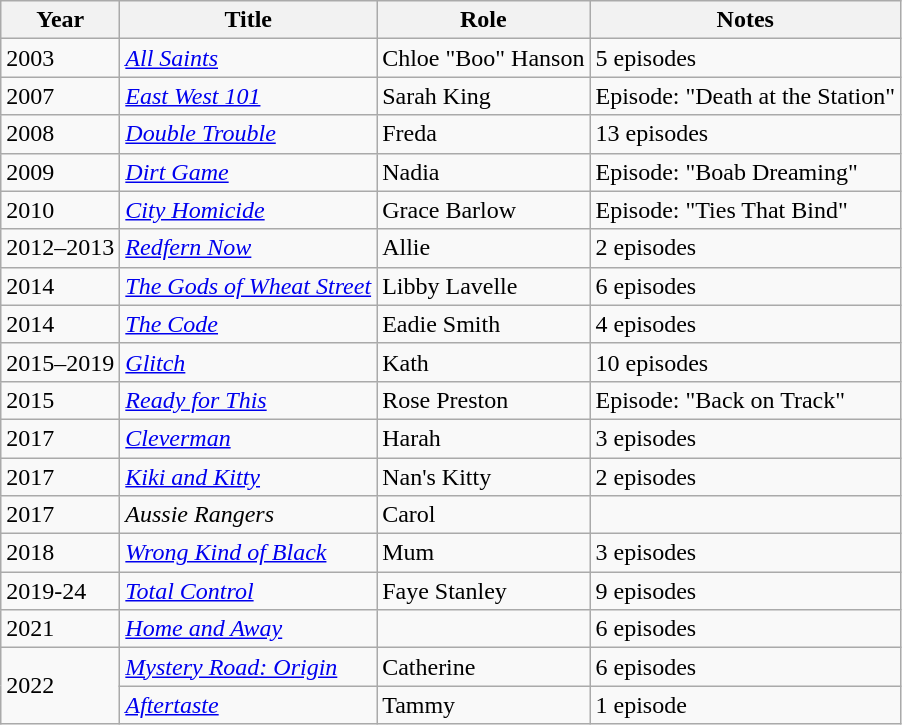<table class="wikitable sortable">
<tr>
<th>Year</th>
<th>Title</th>
<th>Role</th>
<th class="unsortable">Notes</th>
</tr>
<tr>
<td>2003</td>
<td><em><a href='#'>All Saints</a></em></td>
<td>Chloe "Boo" Hanson</td>
<td>5 episodes</td>
</tr>
<tr>
<td>2007</td>
<td><em><a href='#'>East West 101</a></em></td>
<td>Sarah King</td>
<td>Episode: "Death at the Station"</td>
</tr>
<tr>
<td>2008</td>
<td><em><a href='#'>Double Trouble</a></em></td>
<td>Freda</td>
<td>13 episodes</td>
</tr>
<tr>
<td>2009</td>
<td><em><a href='#'>Dirt Game</a></em></td>
<td>Nadia</td>
<td>Episode: "Boab Dreaming"</td>
</tr>
<tr>
<td>2010</td>
<td><em><a href='#'>City Homicide</a></em></td>
<td>Grace Barlow</td>
<td>Episode: "Ties That Bind"</td>
</tr>
<tr>
<td>2012–2013</td>
<td><em><a href='#'>Redfern Now</a></em></td>
<td>Allie</td>
<td>2 episodes</td>
</tr>
<tr>
<td>2014</td>
<td><em><a href='#'>The Gods of Wheat Street</a></em></td>
<td>Libby Lavelle</td>
<td>6 episodes</td>
</tr>
<tr>
<td>2014</td>
<td><em><a href='#'>The Code</a></em></td>
<td>Eadie Smith</td>
<td>4 episodes</td>
</tr>
<tr>
<td>2015–2019</td>
<td><em><a href='#'>Glitch</a></em></td>
<td>Kath</td>
<td>10 episodes</td>
</tr>
<tr>
<td>2015</td>
<td><em><a href='#'>Ready for This</a></em></td>
<td>Rose Preston</td>
<td>Episode: "Back on Track"</td>
</tr>
<tr>
<td>2017</td>
<td><em><a href='#'>Cleverman</a></em></td>
<td>Harah</td>
<td>3 episodes</td>
</tr>
<tr>
<td>2017</td>
<td><em><a href='#'>Kiki and Kitty</a></em></td>
<td>Nan's Kitty</td>
<td>2 episodes</td>
</tr>
<tr>
<td>2017</td>
<td><em>Aussie Rangers</em></td>
<td>Carol</td>
<td></td>
</tr>
<tr>
<td>2018</td>
<td><em><a href='#'>Wrong Kind of Black</a></em></td>
<td>Mum</td>
<td>3 episodes</td>
</tr>
<tr>
<td>2019-24</td>
<td><em><a href='#'>Total Control</a></em></td>
<td>Faye Stanley</td>
<td>9 episodes</td>
</tr>
<tr>
<td>2021</td>
<td><em><a href='#'>Home and Away</a></em></td>
<td></td>
<td>6 episodes</td>
</tr>
<tr>
<td rowspan="2">2022</td>
<td><em><a href='#'>Mystery Road: Origin</a></em></td>
<td>Catherine</td>
<td>6 episodes</td>
</tr>
<tr>
<td><a href='#'><em>Aftertaste</em></a></td>
<td>Tammy</td>
<td>1 episode</td>
</tr>
</table>
